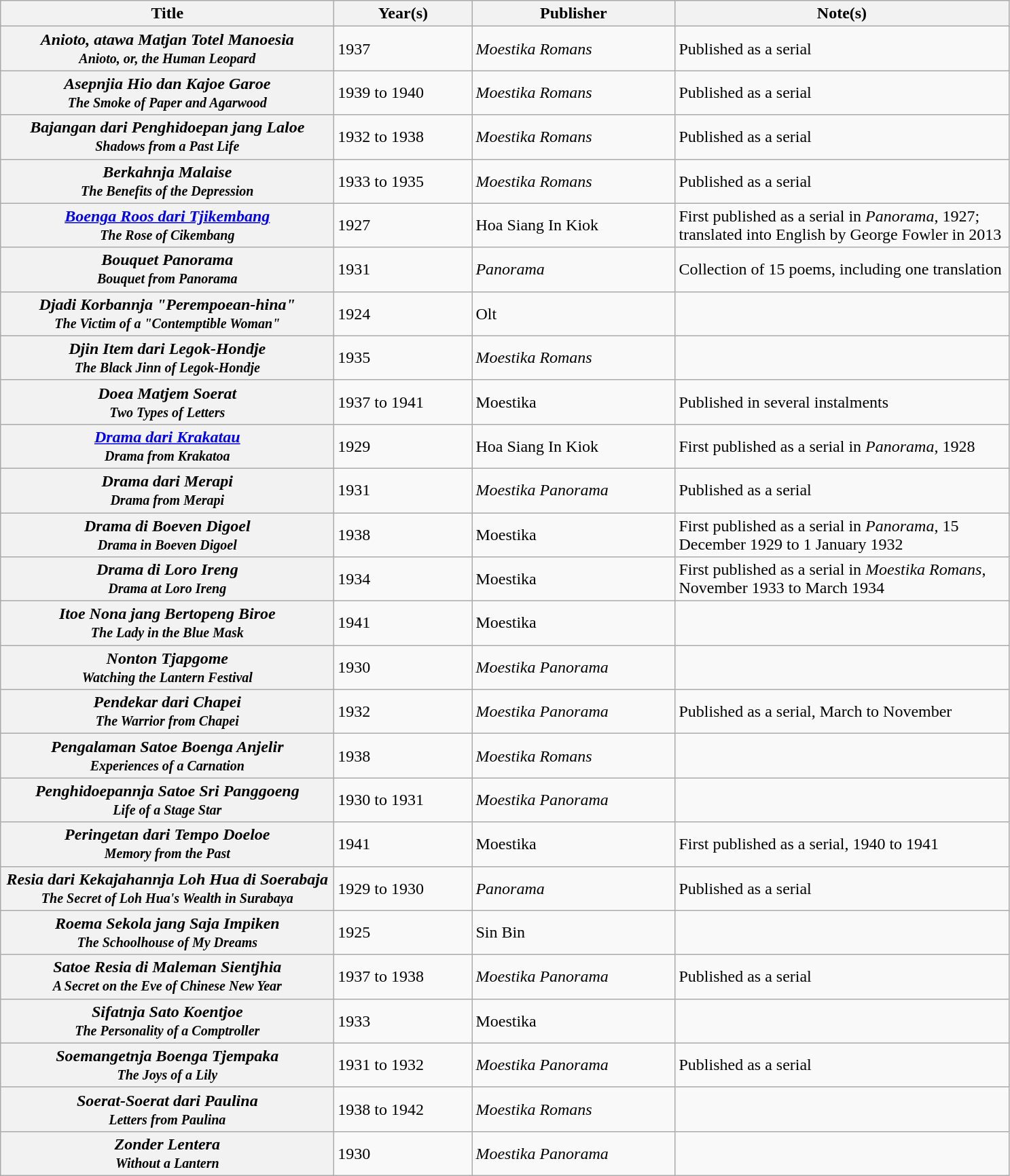<table class="wikitable plainrowheaders sortable" style="margin-right: 0;">
<tr>
<th scope="col"  style="width:20em;">Title</th>
<th scope="col"  style="width:8em;">Year(s)</th>
<th scope="col"  style="width:12em;">Publisher</th>
<th scope="col"  class="unsortable" style="width:20em;">Note(s)</th>
</tr>
<tr>
<th scope="row"><em>Anioto, atawa Matjan Totel Manoesia</em><br><small><em>Anioto, or, the Human Leopard</em></small></th>
<td>1937</td>
<td><em>Moestika Romans</em></td>
<td>Published as a serial</td>
</tr>
<tr>
<th scope="row"><em>Asepnjia Hio dan Kajoe Garoe</em><br><small><em>The Smoke of Paper and Agarwood</em></small></th>
<td>1939 to 1940</td>
<td><em>Moestika Romans</em></td>
<td>Published as a serial</td>
</tr>
<tr>
<th scope="row"><em>Bajangan dari Penghidoepan jang Laloe</em><br><small><em>Shadows from a Past Life</em></small></th>
<td>1932 to 1938</td>
<td><em>Moestika Romans</em></td>
<td>Published as a serial</td>
</tr>
<tr>
<th scope="row"><em>Berkahnja Malaise</em><br><small><em>The Benefits of the Depression</em></small></th>
<td>1933 to 1935</td>
<td><em>Moestika Romans</em></td>
<td>Published as a serial</td>
</tr>
<tr>
<th scope="row"><em><a href='#'>Boenga Roos dari Tjikembang</a></em><br><small><em>The Rose of Cikembang</em></small></th>
<td>1927</td>
<td>Hoa Siang In Kiok</td>
<td>First published as a serial in <em>Panorama</em>, 1927; translated into English by George Fowler in 2013</td>
</tr>
<tr>
<th scope="row"><em>Bouquet Panorama</em><br><small><em>Bouquet from Panorama</em></small></th>
<td>1931</td>
<td><em>Panorama</em></td>
<td>Collection of 15 poems, including one translation</td>
</tr>
<tr>
<th scope="row"><em>Djadi Korbannja "Perempoean-hina"</em><br><small><em>The Victim of a "Contemptible Woman"</em></small></th>
<td>1924</td>
<td>Olt</td>
<td></td>
</tr>
<tr>
<th scope="row"><em>Djin Item dari Legok-Hondje</em><br><small><em>The Black Jinn of Legok-Hondje</em></small></th>
<td>1935</td>
<td><em>Moestika Romans</em></td>
<td></td>
</tr>
<tr>
<th scope="row"><em>Doea Matjem Soerat</em><br><small><em>Two Types of Letters</em></small></th>
<td>1937 to 1941</td>
<td>Moestika</td>
<td>Published in several instalments</td>
</tr>
<tr>
<th scope="row"><em><a href='#'>Drama dari Krakatau</a></em><br><small><em>Drama from Krakatoa</em></small></th>
<td>1929</td>
<td>Hoa Siang In Kiok</td>
<td>First published as a serial in <em>Panorama</em>, 1928</td>
</tr>
<tr>
<th scope="row"><em>Drama dari Merapi</em><br><small><em>Drama from Merapi</em></small></th>
<td>1931</td>
<td><em>Moestika Panorama</em></td>
<td>Published as a serial</td>
</tr>
<tr>
<th scope="row"><em>Drama di Boeven Digoel</em><br><small><em>Drama in Boeven Digoel</em></small></th>
<td>1938</td>
<td>Moestika</td>
<td>First published as a serial in <em>Panorama</em>, 15 December 1929 to 1 January 1932</td>
</tr>
<tr>
<th scope="row"><em>Drama di Loro Ireng</em><br><small><em>Drama at Loro Ireng</em></small></th>
<td>1934</td>
<td>Moestika</td>
<td>First published as a serial in <em>Moestika Romans</em>, November 1933 to March 1934</td>
</tr>
<tr>
<th scope="row"><em>Itoe Nona jang Bertopeng Biroe</em><br><small><em>The Lady in the Blue Mask</em></small></th>
<td>1941</td>
<td>Moestika</td>
<td></td>
</tr>
<tr>
<th scope="row"><em>Nonton Tjapgome</em><br><small><em>Watching the Lantern Festival</em></small></th>
<td>1930</td>
<td><em>Moestika Panorama</em></td>
<td></td>
</tr>
<tr>
<th scope="row"><em>Pendekar dari Chapei</em><br><small><em>The Warrior from Chapei</em></small></th>
<td>1932</td>
<td><em>Moestika Panorama</em></td>
<td>Published as a serial, March to November</td>
</tr>
<tr>
<th scope="row"><em>Pengalaman Satoe Boenga Anjelir</em><br><small><em>Experiences of a Carnation</em></small></th>
<td>1938</td>
<td><em>Moestika Romans</em></td>
<td></td>
</tr>
<tr>
<th scope="row"><em>Penghidoepannja Satoe Sri Panggoeng</em><br><small><em>Life of a Stage Star</em></small></th>
<td>1930 to 1931</td>
<td><em>Moestika Panorama</em></td>
<td></td>
</tr>
<tr>
<th scope="row"><em>Peringetan dari Tempo Doeloe</em><br><small><em>Memory from the Past</em></small></th>
<td>1941</td>
<td>Moestika</td>
<td>First published as a serial, 1940 to 1941</td>
</tr>
<tr>
<th scope="row"><em>Resia dari Kekajahannja Loh Hua di Soerabaja</em><br><small><em>The Secret of Loh Hua's Wealth in Surabaya</em></small></th>
<td>1929 to 1930</td>
<td><em>Panorama</em></td>
<td>Published as a serial</td>
</tr>
<tr>
<th scope="row"><em>Roema Sekola jang Saja Impiken</em><br><small><em>The Schoolhouse of My Dreams</em></small></th>
<td>1925</td>
<td>Sin Bin</td>
<td></td>
</tr>
<tr>
<th scope="row"><em>Satoe Resia di Maleman Sientjhia</em><br><small><em>A Secret on the Eve of Chinese New Year</em></small></th>
<td>1937 to 1938</td>
<td><em>Moestika Panorama</em></td>
<td>Published as a serial</td>
</tr>
<tr>
<th scope="row"><em>Sifatnja Sato Koentjoe</em><br><small><em>The Personality of a Comptroller</em></small></th>
<td>1933</td>
<td>Moestika</td>
<td></td>
</tr>
<tr>
<th scope="row"><em>Soemangetnja Boenga Tjempaka</em><br><small><em>The Joys of a Lily</em></small></th>
<td>1931 to 1932</td>
<td><em>Moestika Panorama</em></td>
<td>Published as a serial</td>
</tr>
<tr>
<th scope="row"><em>Soerat-Soerat dari Paulina</em><br><small><em>Letters from Paulina</em></small></th>
<td>1938 to 1942</td>
<td><em>Moestika Romans</em></td>
<td></td>
</tr>
<tr>
<th scope="row"><em>Zonder Lentera</em><br><small><em>Without a Lantern</em></small></th>
<td>1930</td>
<td><em>Moestika Panorama</em></td>
<td></td>
</tr>
</table>
